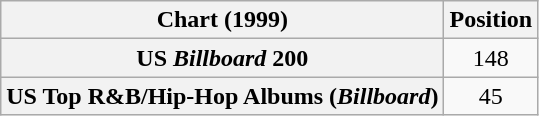<table class="wikitable plainrowheaders">
<tr>
<th scope="col">Chart (1999)</th>
<th scope="col">Position</th>
</tr>
<tr>
<th scope="row">US <em>Billboard</em> 200</th>
<td style="text-align:center;">148</td>
</tr>
<tr>
<th scope="row">US Top R&B/Hip-Hop Albums (<em>Billboard</em>)</th>
<td style="text-align:center;">45</td>
</tr>
</table>
